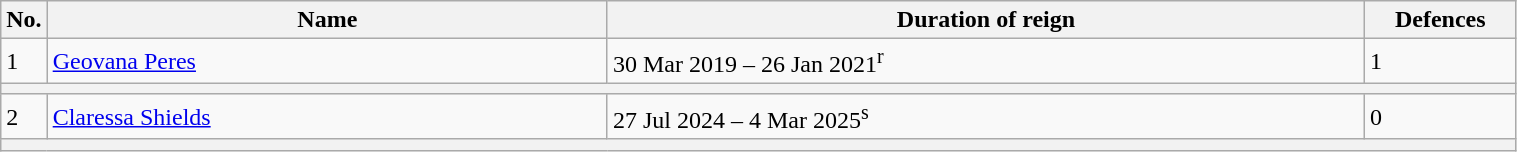<table class="wikitable" width=80%>
<tr>
<th width=3%>No.</th>
<th width=37%>Name</th>
<th width=50%>Duration of reign</th>
<th width=10%>Defences</th>
</tr>
<tr>
<td>1</td>
<td align=left> <a href='#'>Geovana Peres</a></td>
<td>30 Mar 2019 – 26 Jan 2021<sup>r</sup></td>
<td>1</td>
</tr>
<tr align=center>
<th colspan="4"></th>
</tr>
<tr>
<td>2</td>
<td align=left> <a href='#'>Claressa Shields</a></td>
<td>27 Jul 2024 – 4 Mar 2025<sup>s</sup></td>
<td>0</td>
</tr>
<tr align=center>
<th colspan="4"></th>
</tr>
</table>
